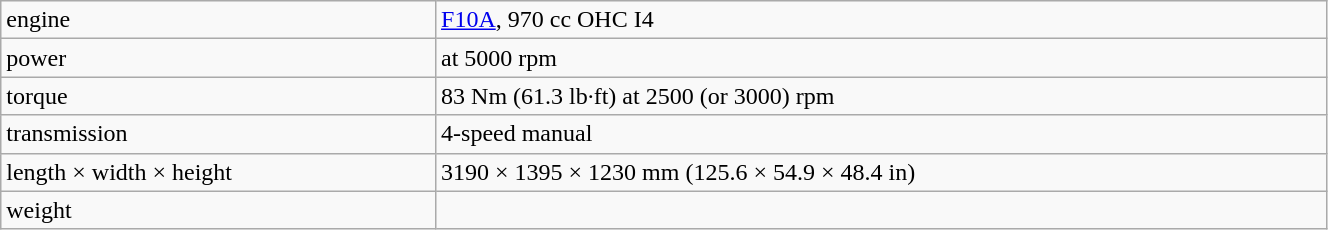<table class="wikitable" style="width:70%;">
<tr>
<td>engine</td>
<td><a href='#'>F10A</a>, 970 cc OHC I4</td>
</tr>
<tr>
<td>power</td>
<td> at 5000 rpm</td>
</tr>
<tr>
<td>torque</td>
<td>83 Nm (61.3 lb·ft) at 2500 (or 3000) rpm</td>
</tr>
<tr>
<td>transmission</td>
<td>4-speed manual</td>
</tr>
<tr>
<td>length × width × height</td>
<td>3190 × 1395 × 1230 mm (125.6 × 54.9 × 48.4 in)</td>
</tr>
<tr>
<td>weight</td>
<td></td>
</tr>
</table>
